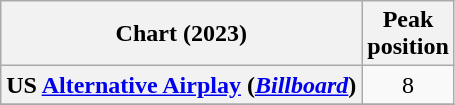<table class="wikitable plainrowheaders" style="text-align:center">
<tr>
<th scope="col">Chart (2023)</th>
<th scope="col">Peak<br>position</th>
</tr>
<tr>
<th scope="row">US <a href='#'>Alternative Airplay</a> (<a href='#'><em>Billboard</em></a>)</th>
<td>8</td>
</tr>
<tr>
</tr>
</table>
